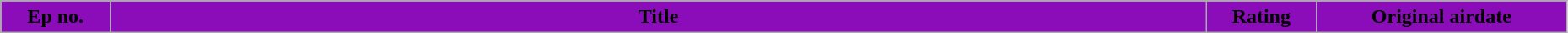<table class="wikitable" width="98%">
<tr>
<th style="background-color: #8B0CB9" width="7%">Ep no.</th>
<th style="background-color: #8B0CB9">Title</th>
<th style="background-color: #8B0CB9" width="7%">Rating</th>
<th style="background-color: #8B0CB9" width="16%">Original airdate<br>













</th>
</tr>
</table>
